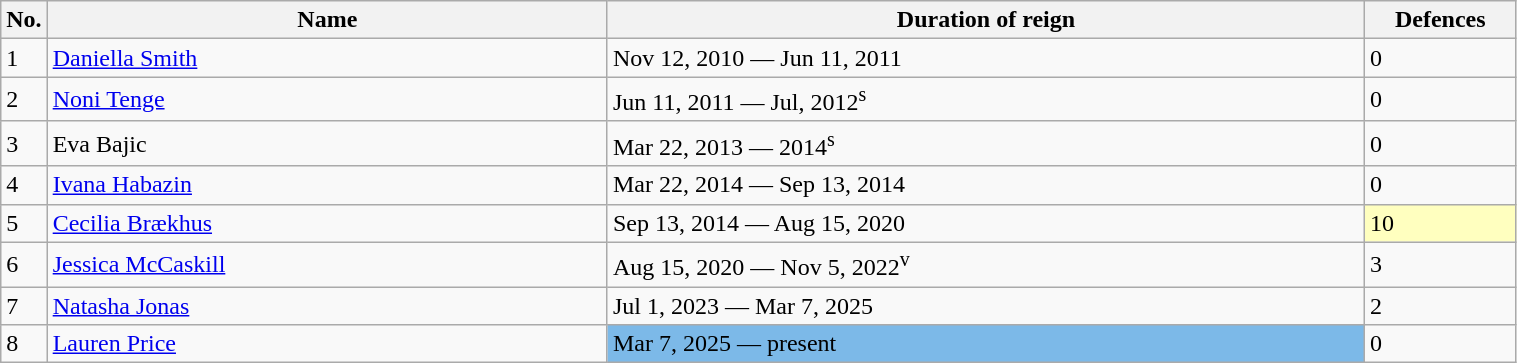<table class="wikitable" width=80%>
<tr>
<th width=3%>No.</th>
<th width=37%>Name</th>
<th width=50%>Duration of reign</th>
<th width=10%>Defences</th>
</tr>
<tr>
<td>1</td>
<td align=left> <a href='#'>Daniella Smith</a></td>
<td>Nov 12, 2010 — Jun 11, 2011</td>
<td>0</td>
</tr>
<tr>
<td>2</td>
<td align=left> <a href='#'>Noni Tenge</a></td>
<td>Jun 11, 2011 — Jul, 2012<sup>s</sup></td>
<td>0</td>
</tr>
<tr>
<td>3</td>
<td align=left> Eva Bajic</td>
<td>Mar 22, 2013 — 2014<sup>s</sup></td>
<td>0</td>
</tr>
<tr>
<td>4</td>
<td align=left> <a href='#'>Ivana Habazin</a></td>
<td>Mar 22, 2014 — Sep 13, 2014</td>
<td>0</td>
</tr>
<tr>
<td>5</td>
<td align=left> <a href='#'>Cecilia Brækhus</a></td>
<td>Sep 13, 2014 — Aug 15, 2020</td>
<td style="background:#ffffbf;" width=5px>10</td>
</tr>
<tr>
<td>6</td>
<td align=left> <a href='#'>Jessica McCaskill</a></td>
<td>Aug 15, 2020 — Nov 5, 2022<sup>v</sup></td>
<td>3</td>
</tr>
<tr>
<td>7</td>
<td align=left> <a href='#'>Natasha Jonas</a></td>
<td>Jul 1, 2023 — Mar 7, 2025</td>
<td>2</td>
</tr>
<tr>
<td>8</td>
<td align=left> <a href='#'>Lauren Price</a></td>
<td style="background:#7CB9E8;" width=5px>Mar 7, 2025 — present</td>
<td>0</td>
</tr>
</table>
